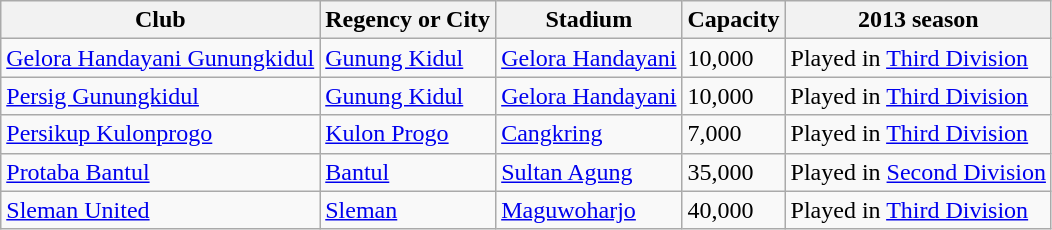<table class="wikitable sortable">
<tr>
<th>Club</th>
<th>Regency or City</th>
<th>Stadium</th>
<th>Capacity</th>
<th>2013 season</th>
</tr>
<tr>
<td><a href='#'>Gelora Handayani Gunungkidul</a></td>
<td><a href='#'>Gunung Kidul</a></td>
<td><a href='#'>Gelora Handayani</a></td>
<td>10,000</td>
<td>Played in <a href='#'>Third Division</a></td>
</tr>
<tr>
<td><a href='#'>Persig Gunungkidul</a></td>
<td><a href='#'>Gunung Kidul</a></td>
<td><a href='#'>Gelora Handayani</a></td>
<td>10,000</td>
<td>Played in <a href='#'>Third Division</a></td>
</tr>
<tr>
<td><a href='#'>Persikup Kulonprogo</a></td>
<td><a href='#'>Kulon Progo</a></td>
<td><a href='#'>Cangkring</a></td>
<td>7,000</td>
<td>Played in <a href='#'>Third Division</a></td>
</tr>
<tr>
<td><a href='#'>Protaba Bantul</a></td>
<td><a href='#'>Bantul</a></td>
<td><a href='#'>Sultan Agung</a></td>
<td>35,000</td>
<td>Played in <a href='#'>Second Division</a></td>
</tr>
<tr>
<td><a href='#'>Sleman United</a></td>
<td><a href='#'>Sleman</a></td>
<td><a href='#'>Maguwoharjo</a></td>
<td>40,000</td>
<td>Played in <a href='#'>Third Division</a></td>
</tr>
</table>
